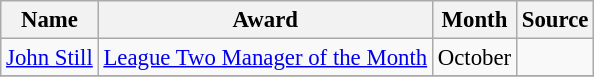<table class="wikitable sortable" style="text-align:left; font-size:95%;">
<tr>
<th>Name</th>
<th>Award</th>
<th>Month</th>
<th>Source</th>
</tr>
<tr>
<td> <a href='#'>John Still</a></td>
<td><a href='#'>League Two Manager of the Month</a></td>
<td>October</td>
<td></td>
</tr>
<tr>
</tr>
</table>
